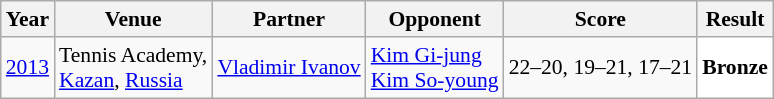<table class="sortable wikitable" style="font-size: 90%;">
<tr>
<th>Year</th>
<th>Venue</th>
<th>Partner</th>
<th>Opponent</th>
<th>Score</th>
<th>Result</th>
</tr>
<tr>
<td align="center"><a href='#'>2013</a></td>
<td align="left">Tennis Academy,<br><a href='#'>Kazan</a>, <a href='#'>Russia</a></td>
<td align="left"> <a href='#'>Vladimir Ivanov</a></td>
<td align="left"> <a href='#'>Kim Gi-jung</a> <br>  <a href='#'>Kim So-young</a></td>
<td align="left">22–20, 19–21, 17–21</td>
<td style="text-align:left; background:white"> <strong>Bronze</strong></td>
</tr>
</table>
